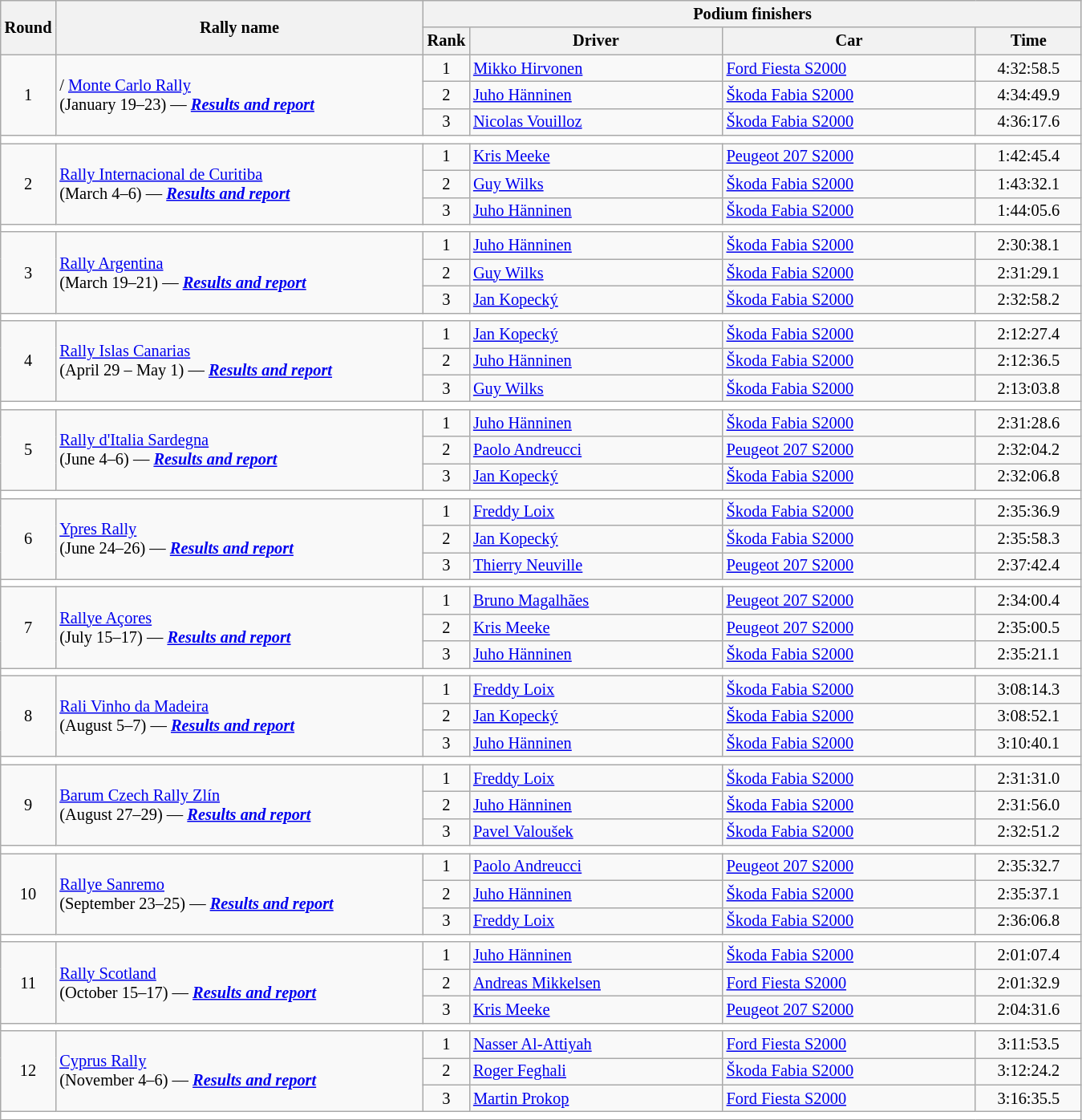<table class="wikitable" style="font-size:85%;">
<tr>
<th rowspan=2>Round</th>
<th style="width:22em" rowspan=2>Rally name</th>
<th colspan=4>Podium finishers</th>
</tr>
<tr>
<th>Rank</th>
<th style="width:15em">Driver</th>
<th style="width:15em">Car</th>
<th style="width:6em">Time</th>
</tr>
<tr>
<td rowspan=3 align=center>1</td>
<td rowspan=3>/ <a href='#'>Monte Carlo Rally</a><br>(January 19–23) — <strong><em><a href='#'>Results and report</a></em></strong></td>
<td align=center>1</td>
<td> <a href='#'>Mikko Hirvonen</a></td>
<td><a href='#'>Ford Fiesta S2000</a></td>
<td align=center>4:32:58.5</td>
</tr>
<tr>
<td align=center>2</td>
<td> <a href='#'>Juho Hänninen</a></td>
<td><a href='#'>Škoda Fabia S2000</a></td>
<td align=center>4:34:49.9</td>
</tr>
<tr>
<td align=center>3</td>
<td> <a href='#'>Nicolas Vouilloz</a></td>
<td><a href='#'>Škoda Fabia S2000</a></td>
<td align=center>4:36:17.6</td>
</tr>
<tr style="background:white;">
<td colspan="6"></td>
</tr>
<tr>
<td rowspan=3 align=center>2</td>
<td rowspan=3> <a href='#'>Rally Internacional de Curitiba</a><br>(March 4–6) — <strong><em><a href='#'>Results and report</a></em></strong></td>
<td align=center>1</td>
<td> <a href='#'>Kris Meeke</a></td>
<td><a href='#'>Peugeot 207 S2000</a></td>
<td align=center>1:42:45.4</td>
</tr>
<tr>
<td align=center>2</td>
<td> <a href='#'>Guy Wilks</a></td>
<td><a href='#'>Škoda Fabia S2000</a></td>
<td align=center>1:43:32.1</td>
</tr>
<tr>
<td align=center>3</td>
<td> <a href='#'>Juho Hänninen</a></td>
<td><a href='#'>Škoda Fabia S2000</a></td>
<td align=center>1:44:05.6</td>
</tr>
<tr style="background:white;">
<td colspan="6"></td>
</tr>
<tr>
<td rowspan=3 align=center>3</td>
<td rowspan=3> <a href='#'>Rally Argentina</a><br>(March 19–21) — <strong><em><a href='#'>Results and report</a></em></strong></td>
<td align=center>1</td>
<td> <a href='#'>Juho Hänninen</a></td>
<td><a href='#'>Škoda Fabia S2000</a></td>
<td align=center>2:30:38.1</td>
</tr>
<tr>
<td align=center>2</td>
<td> <a href='#'>Guy Wilks</a></td>
<td><a href='#'>Škoda Fabia S2000</a></td>
<td align=center>2:31:29.1</td>
</tr>
<tr>
<td align=center>3</td>
<td> <a href='#'>Jan Kopecký</a></td>
<td><a href='#'>Škoda Fabia S2000</a></td>
<td align=center>2:32:58.2</td>
</tr>
<tr style="background:white;">
<td colspan="6"></td>
</tr>
<tr>
<td rowspan=3 align=center>4</td>
<td rowspan=3> <a href='#'>Rally Islas Canarias</a><br>(April 29 – May 1) — <strong><em><a href='#'>Results and report</a></em></strong></td>
<td align=center>1</td>
<td> <a href='#'>Jan Kopecký</a></td>
<td><a href='#'>Škoda Fabia S2000</a></td>
<td align=center>2:12:27.4</td>
</tr>
<tr>
<td align=center>2</td>
<td> <a href='#'>Juho Hänninen</a></td>
<td><a href='#'>Škoda Fabia S2000</a></td>
<td align=center>2:12:36.5</td>
</tr>
<tr>
<td align=center>3</td>
<td> <a href='#'>Guy Wilks</a></td>
<td><a href='#'>Škoda Fabia S2000</a></td>
<td align=center>2:13:03.8</td>
</tr>
<tr style="background:white;">
<td colspan="6"></td>
</tr>
<tr>
<td rowspan=3 align=center>5</td>
<td rowspan=3> <a href='#'>Rally d'Italia Sardegna</a><br>(June 4–6) — <strong><em><a href='#'>Results and report</a></em></strong></td>
<td align=center>1</td>
<td> <a href='#'>Juho Hänninen</a></td>
<td><a href='#'>Škoda Fabia S2000</a></td>
<td align=center>2:31:28.6</td>
</tr>
<tr>
<td align=center>2</td>
<td> <a href='#'>Paolo Andreucci</a></td>
<td><a href='#'>Peugeot 207 S2000</a></td>
<td align=center>2:32:04.2</td>
</tr>
<tr>
<td align=center>3</td>
<td> <a href='#'>Jan Kopecký</a></td>
<td><a href='#'>Škoda Fabia S2000</a></td>
<td align=center>2:32:06.8</td>
</tr>
<tr style="background:white;">
<td colspan="6"></td>
</tr>
<tr>
<td rowspan=3 align=center>6</td>
<td rowspan=3> <a href='#'>Ypres Rally</a><br>(June 24–26) — <strong><em><a href='#'>Results and report</a></em></strong></td>
<td align=center>1</td>
<td> <a href='#'>Freddy Loix</a></td>
<td><a href='#'>Škoda Fabia S2000</a></td>
<td align=center>2:35:36.9</td>
</tr>
<tr>
<td align=center>2</td>
<td> <a href='#'>Jan Kopecký</a></td>
<td><a href='#'>Škoda Fabia S2000</a></td>
<td align=center>2:35:58.3</td>
</tr>
<tr>
<td align=center>3</td>
<td> <a href='#'>Thierry Neuville</a></td>
<td><a href='#'>Peugeot 207 S2000</a></td>
<td align=center>2:37:42.4</td>
</tr>
<tr style="background:white;">
<td colspan="6"></td>
</tr>
<tr>
<td rowspan=3 align=center>7</td>
<td rowspan=3> <a href='#'>Rallye Açores</a><br>(July 15–17) — <strong><em><a href='#'>Results and report</a></em></strong></td>
<td align=center>1</td>
<td> <a href='#'>Bruno Magalhães</a></td>
<td><a href='#'>Peugeot 207 S2000</a></td>
<td align=center>2:34:00.4</td>
</tr>
<tr>
<td align=center>2</td>
<td> <a href='#'>Kris Meeke</a></td>
<td><a href='#'>Peugeot 207 S2000</a></td>
<td align=center>2:35:00.5</td>
</tr>
<tr>
<td align=center>3</td>
<td> <a href='#'>Juho Hänninen</a></td>
<td><a href='#'>Škoda Fabia S2000</a></td>
<td align=center>2:35:21.1</td>
</tr>
<tr style="background:white;">
<td colspan="6"></td>
</tr>
<tr>
<td rowspan=3 align=center>8</td>
<td rowspan=3> <a href='#'>Rali Vinho da Madeira</a><br>(August 5–7) — <strong><em><a href='#'>Results and report</a></em></strong></td>
<td align=center>1</td>
<td> <a href='#'>Freddy Loix</a></td>
<td><a href='#'>Škoda Fabia S2000</a></td>
<td align=center>3:08:14.3</td>
</tr>
<tr>
<td align=center>2</td>
<td> <a href='#'>Jan Kopecký</a></td>
<td><a href='#'>Škoda Fabia S2000</a></td>
<td align=center>3:08:52.1</td>
</tr>
<tr>
<td align=center>3</td>
<td> <a href='#'>Juho Hänninen</a></td>
<td><a href='#'>Škoda Fabia S2000</a></td>
<td align=center>3:10:40.1</td>
</tr>
<tr style="background:white;">
<td colspan="6"></td>
</tr>
<tr>
<td rowspan=3 align=center>9</td>
<td rowspan=3> <a href='#'>Barum Czech Rally Zlín</a><br>(August 27–29) — <strong><em><a href='#'>Results and report</a></em></strong></td>
<td align=center>1</td>
<td> <a href='#'>Freddy Loix</a></td>
<td><a href='#'>Škoda Fabia S2000</a></td>
<td align=center>2:31:31.0</td>
</tr>
<tr>
<td align=center>2</td>
<td> <a href='#'>Juho Hänninen</a></td>
<td><a href='#'>Škoda Fabia S2000</a></td>
<td align=center>2:31:56.0</td>
</tr>
<tr>
<td align=center>3</td>
<td> <a href='#'>Pavel Valoušek</a></td>
<td><a href='#'>Škoda Fabia S2000</a></td>
<td align=center>2:32:51.2</td>
</tr>
<tr style="background:white;">
<td colspan="6"></td>
</tr>
<tr>
<td rowspan=3 align=center>10</td>
<td rowspan=3> <a href='#'>Rallye Sanremo</a><br>(September 23–25) — <strong><em><a href='#'>Results and report</a></em></strong></td>
<td align=center>1</td>
<td> <a href='#'>Paolo Andreucci</a></td>
<td><a href='#'>Peugeot 207 S2000</a></td>
<td align=center>2:35:32.7</td>
</tr>
<tr>
<td align=center>2</td>
<td> <a href='#'>Juho Hänninen</a></td>
<td><a href='#'>Škoda Fabia S2000</a></td>
<td align=center>2:35:37.1</td>
</tr>
<tr>
<td align=center>3</td>
<td> <a href='#'>Freddy Loix</a></td>
<td><a href='#'>Škoda Fabia S2000</a></td>
<td align=center>2:36:06.8</td>
</tr>
<tr style="background:white;">
<td colspan="6"></td>
</tr>
<tr>
<td rowspan=3 align=center>11</td>
<td rowspan=3> <a href='#'>Rally Scotland</a><br>(October 15–17) — <strong><em><a href='#'>Results and report</a></em></strong></td>
<td align=center>1</td>
<td> <a href='#'>Juho Hänninen</a></td>
<td><a href='#'>Škoda Fabia S2000</a></td>
<td align=center>2:01:07.4</td>
</tr>
<tr>
<td align=center>2</td>
<td> <a href='#'>Andreas Mikkelsen</a></td>
<td><a href='#'>Ford Fiesta S2000</a></td>
<td align=center>2:01:32.9</td>
</tr>
<tr>
<td align=center>3</td>
<td> <a href='#'>Kris Meeke</a></td>
<td><a href='#'>Peugeot 207 S2000</a></td>
<td align=center>2:04:31.6</td>
</tr>
<tr style="background:white;">
<td colspan="6"></td>
</tr>
<tr>
<td rowspan=3 align=center>12</td>
<td rowspan=3> <a href='#'>Cyprus Rally</a><br>(November 4–6) — <strong><em><a href='#'>Results and report</a></em></strong></td>
<td align=center>1</td>
<td> <a href='#'>Nasser Al-Attiyah</a></td>
<td><a href='#'>Ford Fiesta S2000</a></td>
<td align=center>3:11:53.5</td>
</tr>
<tr>
<td align=center>2</td>
<td> <a href='#'>Roger Feghali</a></td>
<td><a href='#'>Škoda Fabia S2000</a></td>
<td align=center>3:12:24.2</td>
</tr>
<tr>
<td align=center>3</td>
<td> <a href='#'>Martin Prokop</a></td>
<td><a href='#'>Ford Fiesta S2000</a></td>
<td align=center>3:16:35.5</td>
</tr>
<tr style="background:white;">
<td colspan="6"></td>
</tr>
</table>
